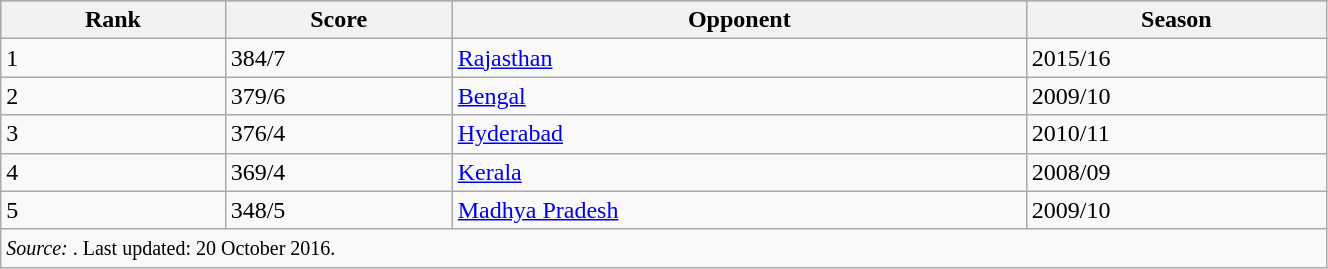<table class="wikitable" width=70%>
<tr bgcolor=#87cef>
<th>Rank</th>
<th>Score</th>
<th>Opponent</th>
<th>Season</th>
</tr>
<tr>
<td>1</td>
<td>384/7</td>
<td><a href='#'>Rajasthan</a></td>
<td>2015/16</td>
</tr>
<tr>
<td>2</td>
<td>379/6</td>
<td><a href='#'>Bengal</a></td>
<td>2009/10</td>
</tr>
<tr>
<td>3</td>
<td>376/4</td>
<td><a href='#'>Hyderabad</a></td>
<td>2010/11</td>
</tr>
<tr>
<td>4</td>
<td>369/4</td>
<td><a href='#'>Kerala</a></td>
<td>2008/09</td>
</tr>
<tr>
<td>5</td>
<td>348/5</td>
<td><a href='#'>Madhya Pradesh</a></td>
<td>2009/10</td>
</tr>
<tr>
<td colspan=4><small><em>Source: </em>. Last updated: 20 October 2016.</small></td>
</tr>
</table>
